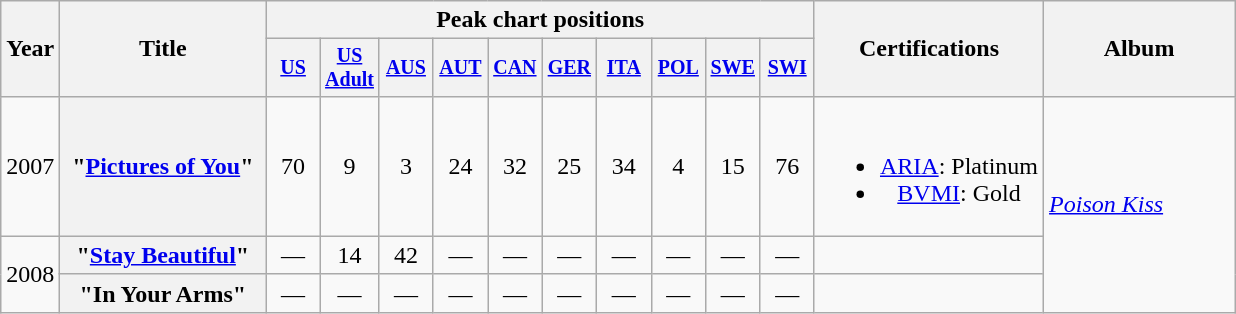<table class="wikitable plainrowheaders" style="text-align:center;">
<tr>
<th width="22" rowspan="2">Year</th>
<th width="130" rowspan="2">Title</th>
<th colspan="10">Peak chart positions</th>
<th rowspan="2">Certifications</th>
<th width="120" rowspan="2">Album</th>
</tr>
<tr style="font-size:smaller;">
<th width="30"><a href='#'>US</a><br></th>
<th width="30"><a href='#'>US<br>Adult</a><br></th>
<th width="30"><a href='#'>AUS</a><br></th>
<th width="30"><a href='#'>AUT</a><br></th>
<th width="30"><a href='#'>CAN</a><br></th>
<th width="30"><a href='#'>GER</a><br></th>
<th width="30"><a href='#'>ITA</a><br></th>
<th width="30"><a href='#'>POL</a><br></th>
<th width="30"><a href='#'>SWE</a><br></th>
<th width="30"><a href='#'>SWI</a><br></th>
</tr>
<tr>
<td>2007</td>
<th scope="row">"<a href='#'>Pictures of You</a>"</th>
<td>70</td>
<td>9</td>
<td>3</td>
<td>24</td>
<td>32</td>
<td>25</td>
<td>34</td>
<td>4</td>
<td>15</td>
<td>76</td>
<td><br><ul><li><a href='#'>ARIA</a>: Platinum</li><li><a href='#'>BVMI</a>: Gold</li></ul></td>
<td align="left" rowspan="3"><em><a href='#'>Poison Kiss</a></em></td>
</tr>
<tr>
<td rowspan="2">2008</td>
<th scope="row">"<a href='#'>Stay Beautiful</a>"</th>
<td>—</td>
<td>14</td>
<td>42</td>
<td>—</td>
<td>—</td>
<td>—</td>
<td>—</td>
<td>—</td>
<td>—</td>
<td>—</td>
<td></td>
</tr>
<tr>
<th scope="row">"In Your Arms"</th>
<td>—</td>
<td>—</td>
<td>—</td>
<td>—</td>
<td>—</td>
<td>—</td>
<td>—</td>
<td>—</td>
<td>—</td>
<td>—</td>
<td></td>
</tr>
</table>
